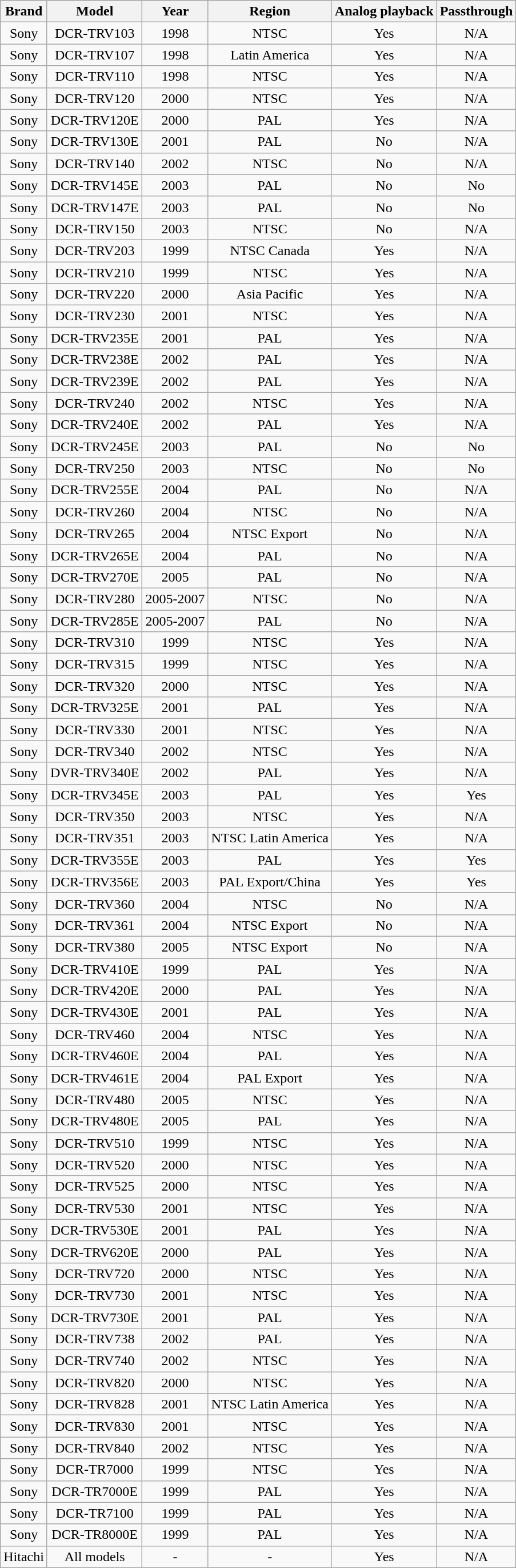<table class="wikitable" style="text-align: center;">
<tr style="background:#ccc;">
<th>Brand</th>
<th>Model</th>
<th>Year</th>
<th>Region</th>
<th>Analog playback</th>
<th>Passthrough</th>
</tr>
<tr>
<td>Sony</td>
<td>DCR-TRV103</td>
<td>1998</td>
<td>NTSC</td>
<td>Yes</td>
<td>N/A</td>
</tr>
<tr>
<td>Sony</td>
<td>DCR-TRV107</td>
<td>1998</td>
<td>Latin America</td>
<td>Yes</td>
<td>N/A</td>
</tr>
<tr>
<td>Sony</td>
<td>DCR-TRV110</td>
<td>1998</td>
<td>NTSC</td>
<td>Yes</td>
<td>N/A</td>
</tr>
<tr>
<td>Sony</td>
<td>DCR-TRV120</td>
<td>2000</td>
<td>NTSC</td>
<td>Yes</td>
<td>N/A</td>
</tr>
<tr>
<td>Sony</td>
<td>DCR-TRV120E</td>
<td>2000</td>
<td>PAL</td>
<td>Yes</td>
<td>N/A</td>
</tr>
<tr>
<td>Sony</td>
<td>DCR-TRV130E</td>
<td>2001</td>
<td>PAL</td>
<td>No</td>
<td>N/A</td>
</tr>
<tr>
<td>Sony</td>
<td>DCR-TRV140</td>
<td>2002</td>
<td>NTSC</td>
<td>No</td>
<td>N/A</td>
</tr>
<tr>
<td>Sony</td>
<td>DCR-TRV145E</td>
<td>2003</td>
<td>PAL</td>
<td>No</td>
<td>No</td>
</tr>
<tr>
<td>Sony</td>
<td>DCR-TRV147E</td>
<td>2003</td>
<td>PAL</td>
<td>No</td>
<td>No</td>
</tr>
<tr>
<td>Sony</td>
<td>DCR-TRV150</td>
<td>2003</td>
<td>NTSC</td>
<td>No</td>
<td>N/A</td>
</tr>
<tr>
<td>Sony</td>
<td>DCR-TRV203</td>
<td>1999</td>
<td>NTSC Canada</td>
<td>Yes</td>
<td>N/A</td>
</tr>
<tr>
<td>Sony</td>
<td>DCR-TRV210</td>
<td>1999</td>
<td>NTSC</td>
<td>Yes</td>
<td>N/A</td>
</tr>
<tr>
<td>Sony</td>
<td>DCR-TRV220</td>
<td>2000</td>
<td>Asia Pacific</td>
<td>Yes</td>
<td>N/A</td>
</tr>
<tr>
<td>Sony</td>
<td>DCR-TRV230</td>
<td>2001</td>
<td>NTSC</td>
<td>Yes</td>
<td>N/A</td>
</tr>
<tr>
<td>Sony</td>
<td>DCR-TRV235E</td>
<td>2001</td>
<td>PAL</td>
<td>Yes</td>
<td>N/A</td>
</tr>
<tr>
<td>Sony</td>
<td>DCR-TRV238E</td>
<td>2002</td>
<td>PAL</td>
<td>Yes</td>
<td>N/A</td>
</tr>
<tr>
<td>Sony</td>
<td>DCR-TRV239E</td>
<td>2002</td>
<td>PAL</td>
<td>Yes</td>
<td>N/A</td>
</tr>
<tr>
<td>Sony</td>
<td>DCR-TRV240</td>
<td>2002</td>
<td>NTSC</td>
<td>Yes</td>
<td>N/A</td>
</tr>
<tr>
<td>Sony</td>
<td>DCR-TRV240E</td>
<td>2002</td>
<td>PAL</td>
<td>Yes</td>
<td>N/A</td>
</tr>
<tr>
<td>Sony</td>
<td>DCR-TRV245E</td>
<td>2003</td>
<td>PAL</td>
<td>No</td>
<td>No</td>
</tr>
<tr>
<td>Sony</td>
<td>DCR-TRV250</td>
<td>2003</td>
<td>NTSC</td>
<td>No</td>
<td>No</td>
</tr>
<tr>
<td>Sony</td>
<td>DCR-TRV255E</td>
<td>2004</td>
<td>PAL</td>
<td>No</td>
<td>N/A</td>
</tr>
<tr>
<td>Sony</td>
<td>DCR-TRV260</td>
<td>2004</td>
<td>NTSC</td>
<td>No</td>
<td>N/A</td>
</tr>
<tr>
<td>Sony</td>
<td>DCR-TRV265</td>
<td>2004</td>
<td>NTSC Export</td>
<td>No</td>
<td>N/A</td>
</tr>
<tr>
<td>Sony</td>
<td>DCR-TRV265E</td>
<td>2004</td>
<td>PAL</td>
<td>No</td>
<td>N/A</td>
</tr>
<tr>
<td>Sony</td>
<td>DCR-TRV270E</td>
<td>2005</td>
<td>PAL</td>
<td>No</td>
<td>N/A</td>
</tr>
<tr>
<td>Sony</td>
<td>DCR-TRV280</td>
<td>2005-2007</td>
<td>NTSC</td>
<td>No</td>
<td>N/A</td>
</tr>
<tr>
<td>Sony</td>
<td>DCR-TRV285E</td>
<td>2005-2007</td>
<td>PAL</td>
<td>No</td>
<td>N/A</td>
</tr>
<tr>
<td>Sony</td>
<td>DCR-TRV310</td>
<td>1999</td>
<td>NTSC</td>
<td>Yes</td>
<td>N/A</td>
</tr>
<tr>
<td>Sony</td>
<td>DCR-TRV315</td>
<td>1999</td>
<td>NTSC</td>
<td>Yes</td>
<td>N/A</td>
</tr>
<tr>
<td>Sony</td>
<td>DCR-TRV320</td>
<td>2000</td>
<td>NTSC</td>
<td>Yes</td>
<td>N/A</td>
</tr>
<tr>
<td>Sony</td>
<td>DCR-TRV325E</td>
<td>2001</td>
<td>PAL</td>
<td>Yes</td>
<td>N/A</td>
</tr>
<tr>
<td>Sony</td>
<td>DCR-TRV330</td>
<td>2001</td>
<td>NTSC</td>
<td>Yes</td>
<td>N/A</td>
</tr>
<tr>
<td>Sony</td>
<td>DCR-TRV340</td>
<td>2002</td>
<td>NTSC</td>
<td>Yes</td>
<td>N/A</td>
</tr>
<tr>
<td>Sony</td>
<td>DVR-TRV340E</td>
<td>2002</td>
<td>PAL</td>
<td>Yes</td>
<td>N/A</td>
</tr>
<tr>
<td>Sony</td>
<td>DCR-TRV345E</td>
<td>2003</td>
<td>PAL</td>
<td>Yes</td>
<td>Yes</td>
</tr>
<tr>
<td>Sony</td>
<td>DCR-TRV350</td>
<td>2003</td>
<td>NTSC</td>
<td>Yes</td>
<td>N/A</td>
</tr>
<tr>
<td>Sony</td>
<td>DCR-TRV351</td>
<td>2003</td>
<td>NTSC Latin America</td>
<td>Yes</td>
<td>N/A</td>
</tr>
<tr>
<td>Sony</td>
<td>DCR-TRV355E</td>
<td>2003</td>
<td>PAL</td>
<td>Yes</td>
<td>Yes</td>
</tr>
<tr>
<td>Sony</td>
<td>DCR-TRV356E</td>
<td>2003</td>
<td>PAL Export/China</td>
<td>Yes</td>
<td>Yes</td>
</tr>
<tr>
<td>Sony</td>
<td>DCR-TRV360</td>
<td>2004</td>
<td>NTSC</td>
<td>No</td>
<td>N/A</td>
</tr>
<tr>
<td>Sony</td>
<td>DCR-TRV361</td>
<td>2004</td>
<td>NTSC Export</td>
<td>No</td>
<td>N/A</td>
</tr>
<tr>
<td>Sony</td>
<td>DCR-TRV380</td>
<td>2005</td>
<td>NTSC Export</td>
<td>No</td>
<td>N/A</td>
</tr>
<tr>
<td>Sony</td>
<td>DCR-TRV410E</td>
<td>1999</td>
<td>PAL</td>
<td>Yes</td>
<td>N/A</td>
</tr>
<tr>
<td>Sony</td>
<td>DCR-TRV420E</td>
<td>2000</td>
<td>PAL</td>
<td>Yes</td>
<td>N/A</td>
</tr>
<tr>
<td>Sony</td>
<td>DCR-TRV430E</td>
<td>2001</td>
<td>PAL</td>
<td>Yes</td>
<td>N/A</td>
</tr>
<tr>
<td>Sony</td>
<td>DCR-TRV460</td>
<td>2004</td>
<td>NTSC</td>
<td>Yes</td>
<td>N/A</td>
</tr>
<tr>
<td>Sony</td>
<td>DCR-TRV460E</td>
<td>2004</td>
<td>PAL</td>
<td>Yes</td>
<td>N/A</td>
</tr>
<tr>
<td>Sony</td>
<td>DCR-TRV461E</td>
<td>2004</td>
<td>PAL Export</td>
<td>Yes</td>
<td>N/A</td>
</tr>
<tr>
<td>Sony</td>
<td>DCR-TRV480</td>
<td>2005</td>
<td>NTSC</td>
<td>Yes</td>
<td>N/A</td>
</tr>
<tr>
<td>Sony</td>
<td>DCR-TRV480E</td>
<td>2005</td>
<td>PAL</td>
<td>Yes</td>
<td>N/A</td>
</tr>
<tr>
<td>Sony</td>
<td>DCR-TRV510</td>
<td>1999</td>
<td>NTSC</td>
<td>Yes</td>
<td>N/A</td>
</tr>
<tr>
<td>Sony</td>
<td>DCR-TRV520</td>
<td>2000</td>
<td>NTSC</td>
<td>Yes</td>
<td>N/A</td>
</tr>
<tr>
<td>Sony</td>
<td>DCR-TRV525</td>
<td>2000</td>
<td>NTSC</td>
<td>Yes</td>
<td>N/A</td>
</tr>
<tr>
<td>Sony</td>
<td>DCR-TRV530</td>
<td>2001</td>
<td>NTSC</td>
<td>Yes</td>
<td>N/A</td>
</tr>
<tr>
<td>Sony</td>
<td>DCR-TRV530E</td>
<td>2001</td>
<td>PAL</td>
<td>Yes</td>
<td>N/A</td>
</tr>
<tr>
<td>Sony</td>
<td>DCR-TRV620E</td>
<td>2000</td>
<td>PAL</td>
<td>Yes</td>
<td>N/A</td>
</tr>
<tr>
<td>Sony</td>
<td>DCR-TRV720</td>
<td>2000</td>
<td>NTSC</td>
<td>Yes</td>
<td>N/A</td>
</tr>
<tr>
<td>Sony</td>
<td>DCR-TRV730</td>
<td>2001</td>
<td>NTSC</td>
<td>Yes</td>
<td>N/A</td>
</tr>
<tr>
<td>Sony</td>
<td>DCR-TRV730E</td>
<td>2001</td>
<td>PAL</td>
<td>Yes</td>
<td>N/A</td>
</tr>
<tr>
<td>Sony</td>
<td>DCR-TRV738</td>
<td>2002</td>
<td>PAL</td>
<td>Yes</td>
<td>N/A</td>
</tr>
<tr>
<td>Sony</td>
<td>DCR-TRV740</td>
<td>2002</td>
<td>NTSC</td>
<td>Yes</td>
<td>N/A</td>
</tr>
<tr>
<td>Sony</td>
<td>DCR-TRV820</td>
<td>2000</td>
<td>NTSC</td>
<td>Yes</td>
<td>N/A</td>
</tr>
<tr>
<td>Sony</td>
<td>DCR-TRV828</td>
<td>2001</td>
<td>NTSC Latin America</td>
<td>Yes</td>
<td>N/A</td>
</tr>
<tr>
<td>Sony</td>
<td>DCR-TRV830</td>
<td>2001</td>
<td>NTSC</td>
<td>Yes</td>
<td>N/A</td>
</tr>
<tr>
<td>Sony</td>
<td>DCR-TRV840</td>
<td>2002</td>
<td>NTSC</td>
<td>Yes</td>
<td>N/A</td>
</tr>
<tr>
<td>Sony</td>
<td>DCR-TR7000</td>
<td>1999</td>
<td>NTSC</td>
<td>Yes</td>
<td>N/A</td>
</tr>
<tr>
<td>Sony</td>
<td>DCR-TR7000E</td>
<td>1999</td>
<td>PAL</td>
<td>Yes</td>
<td>N/A</td>
</tr>
<tr>
<td>Sony</td>
<td>DCR-TR7100</td>
<td>1999</td>
<td>PAL</td>
<td>Yes</td>
<td>N/A</td>
</tr>
<tr>
<td>Sony</td>
<td>DCR-TR8000E</td>
<td>1999</td>
<td>PAL</td>
<td>Yes</td>
<td>N/A</td>
</tr>
<tr>
<td>Hitachi</td>
<td>All models</td>
<td>-</td>
<td>-</td>
<td>Yes</td>
<td>N/A</td>
</tr>
</table>
